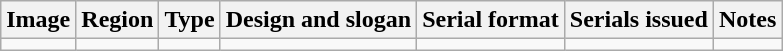<table class="wikitable">
<tr>
<th>Image</th>
<th>Region</th>
<th>Type</th>
<th>Design and slogan</th>
<th>Serial format</th>
<th>Serials issued</th>
<th>Notes</th>
</tr>
<tr>
<td></td>
<td></td>
<td></td>
<td></td>
<td></td>
<td></td>
<td></td>
</tr>
</table>
